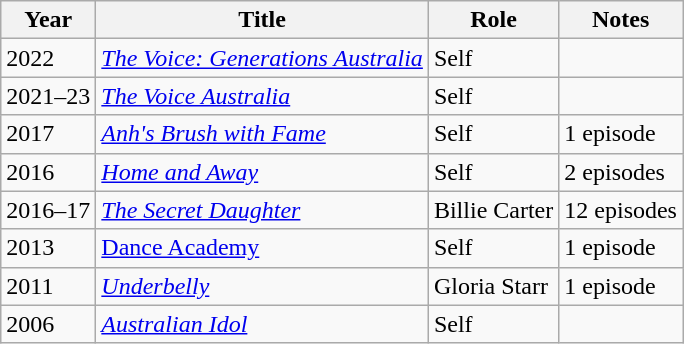<table class="wikitable sortable">
<tr>
<th>Year</th>
<th>Title</th>
<th>Role</th>
<th>Notes</th>
</tr>
<tr>
<td>2022</td>
<td><em><a href='#'>The Voice: Generations Australia</a></em></td>
<td>Self</td>
<td></td>
</tr>
<tr>
<td>2021–23</td>
<td><em><a href='#'>The Voice Australia</a></em></td>
<td>Self</td>
<td></td>
</tr>
<tr>
<td>2017</td>
<td><em><a href='#'>Anh's Brush with Fame</a></em></td>
<td>Self</td>
<td>1 episode</td>
</tr>
<tr>
<td>2016</td>
<td><em><a href='#'>Home and Away</a></em></td>
<td>Self</td>
<td>2 episodes</td>
</tr>
<tr>
<td>2016–17</td>
<td><em><a href='#'>The Secret Daughter</a></em></td>
<td>Billie Carter</td>
<td>12 episodes</td>
</tr>
<tr>
<td>2013</td>
<td><a href='#'>Dance Academy</a></td>
<td>Self</td>
<td>1 episode</td>
</tr>
<tr>
<td>2011</td>
<td><a href='#'><em>Underbelly</em></a></td>
<td>Gloria Starr</td>
<td>1 episode</td>
</tr>
<tr>
<td>2006</td>
<td><em><a href='#'>Australian Idol</a></em></td>
<td>Self</td>
<td></td>
</tr>
</table>
